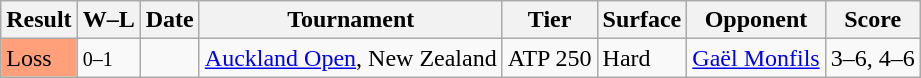<table class="wikitable">
<tr>
<th>Result</th>
<th class="unsortable">W–L</th>
<th>Date</th>
<th>Tournament</th>
<th>Tier</th>
<th>Surface</th>
<th>Opponent</th>
<th class="unsortable">Score</th>
</tr>
<tr>
<td bgcolor=ffa07a>Loss</td>
<td><small>0–1</small></td>
<td><a href='#'></a></td>
<td><a href='#'>Auckland Open</a>, New Zealand</td>
<td>ATP 250</td>
<td>Hard</td>
<td> <a href='#'>Gaël Monfils</a></td>
<td>3–6, 4–6</td>
</tr>
</table>
